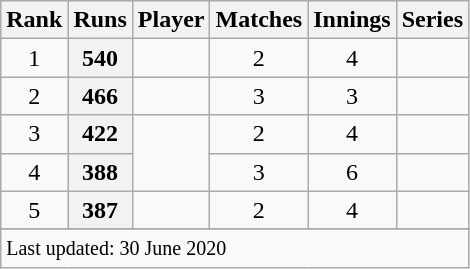<table class="wikitable plainrowheaders sortable">
<tr>
<th scope=col>Rank</th>
<th scope=col>Runs</th>
<th scope=col>Player</th>
<th scope=col>Matches</th>
<th scope=col>Innings</th>
<th scope=col>Series</th>
</tr>
<tr>
<td align=center>1</td>
<th scope=row style="text-align:center;">540</th>
<td></td>
<td align=center>2</td>
<td align=center>4</td>
<td></td>
</tr>
<tr>
<td align=center>2</td>
<th scope=row style=text-align:center;>466</th>
<td></td>
<td align=center>3</td>
<td align=center>3</td>
<td></td>
</tr>
<tr>
<td align=center>3</td>
<th scope=row style=text-align:center;>422</th>
<td rowspan=2></td>
<td align=center>2</td>
<td align=center>4</td>
<td></td>
</tr>
<tr>
<td align=center>4</td>
<th scope=row style=text-align:center;>388</th>
<td align=center>3</td>
<td align=center>6</td>
<td></td>
</tr>
<tr>
<td align=center>5</td>
<th scope=row style=text-align:center;>387</th>
<td></td>
<td align=center>2</td>
<td align=center>4</td>
<td></td>
</tr>
<tr>
</tr>
<tr class=sortbottom>
<td colspan=6><small>Last updated: 30 June 2020</small></td>
</tr>
</table>
